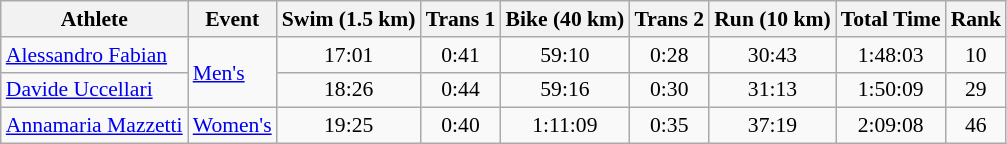<table class="wikitable" style="font-size:90%">
<tr>
<th>Athlete</th>
<th>Event</th>
<th>Swim (1.5 km)</th>
<th>Trans 1</th>
<th>Bike (40 km)</th>
<th>Trans 2</th>
<th>Run (10 km)</th>
<th>Total Time</th>
<th>Rank</th>
</tr>
<tr align=center>
<td align=left><a href='#'>Alessandro Fabian</a></td>
<td align=left rowspan=2><a href='#'>Men's</a></td>
<td>17:01</td>
<td>0:41</td>
<td>59:10</td>
<td>0:28</td>
<td>30:43</td>
<td>1:48:03</td>
<td>10</td>
</tr>
<tr align=center>
<td align=left><a href='#'>Davide Uccellari</a></td>
<td>18:26</td>
<td>0:44</td>
<td>59:16</td>
<td>0:30</td>
<td>31:13</td>
<td>1:50:09</td>
<td>29</td>
</tr>
<tr align=center>
<td align=left><a href='#'>Annamaria Mazzetti</a></td>
<td align=left><a href='#'>Women's</a></td>
<td>19:25</td>
<td>0:40</td>
<td>1:11:09</td>
<td>0:35</td>
<td>37:19</td>
<td>2:09:08</td>
<td>46</td>
</tr>
</table>
